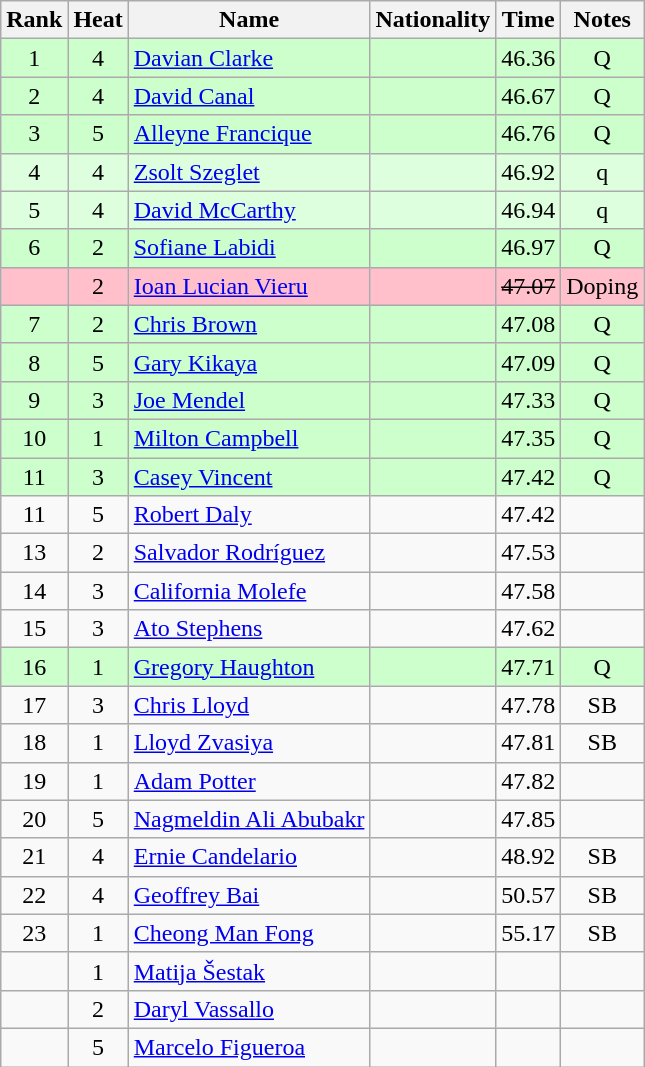<table class="wikitable sortable" style="text-align:center">
<tr>
<th>Rank</th>
<th>Heat</th>
<th>Name</th>
<th>Nationality</th>
<th>Time</th>
<th>Notes</th>
</tr>
<tr bgcolor=ccffcc>
<td>1</td>
<td>4</td>
<td align="left"><a href='#'>Davian Clarke</a></td>
<td align=left></td>
<td>46.36</td>
<td>Q</td>
</tr>
<tr bgcolor=ccffcc>
<td>2</td>
<td>4</td>
<td align="left"><a href='#'>David Canal</a></td>
<td align=left></td>
<td>46.67</td>
<td>Q</td>
</tr>
<tr bgcolor=ccffcc>
<td>3</td>
<td>5</td>
<td align="left"><a href='#'>Alleyne Francique</a></td>
<td align=left></td>
<td>46.76</td>
<td>Q</td>
</tr>
<tr bgcolor=ddffdd>
<td>4</td>
<td>4</td>
<td align="left"><a href='#'>Zsolt Szeglet</a></td>
<td align=left></td>
<td>46.92</td>
<td>q</td>
</tr>
<tr bgcolor=ddffdd>
<td>5</td>
<td>4</td>
<td align="left"><a href='#'>David McCarthy</a></td>
<td align=left></td>
<td>46.94</td>
<td>q</td>
</tr>
<tr bgcolor=ccffcc>
<td>6</td>
<td>2</td>
<td align="left"><a href='#'>Sofiane Labidi</a></td>
<td align=left></td>
<td>46.97</td>
<td>Q</td>
</tr>
<tr bgcolor=pink>
<td></td>
<td>2</td>
<td align="left"><a href='#'>Ioan Lucian Vieru</a></td>
<td align=left></td>
<td><s>47.07 </s></td>
<td>Doping</td>
</tr>
<tr bgcolor=ccffcc>
<td>7</td>
<td>2</td>
<td align="left"><a href='#'>Chris Brown</a></td>
<td align=left></td>
<td>47.08</td>
<td>Q</td>
</tr>
<tr bgcolor=ccffcc>
<td>8</td>
<td>5</td>
<td align="left"><a href='#'>Gary Kikaya</a></td>
<td align=left></td>
<td>47.09</td>
<td>Q</td>
</tr>
<tr bgcolor=ccffcc>
<td>9</td>
<td>3</td>
<td align="left"><a href='#'>Joe Mendel</a></td>
<td align=left></td>
<td>47.33</td>
<td>Q</td>
</tr>
<tr bgcolor=ccffcc>
<td>10</td>
<td>1</td>
<td align="left"><a href='#'>Milton Campbell</a></td>
<td align=left></td>
<td>47.35</td>
<td>Q</td>
</tr>
<tr bgcolor=ccffcc>
<td>11</td>
<td>3</td>
<td align="left"><a href='#'>Casey Vincent</a></td>
<td align=left></td>
<td>47.42</td>
<td>Q</td>
</tr>
<tr>
<td>11</td>
<td>5</td>
<td align="left"><a href='#'>Robert Daly</a></td>
<td align=left></td>
<td>47.42</td>
<td></td>
</tr>
<tr>
<td>13</td>
<td>2</td>
<td align="left"><a href='#'>Salvador Rodríguez</a></td>
<td align=left></td>
<td>47.53</td>
<td></td>
</tr>
<tr>
<td>14</td>
<td>3</td>
<td align="left"><a href='#'>California Molefe</a></td>
<td align=left></td>
<td>47.58</td>
<td></td>
</tr>
<tr>
<td>15</td>
<td>3</td>
<td align="left"><a href='#'>Ato Stephens</a></td>
<td align=left></td>
<td>47.62</td>
<td></td>
</tr>
<tr bgcolor=ccffcc>
<td>16</td>
<td>1</td>
<td align="left"><a href='#'>Gregory Haughton</a></td>
<td align=left></td>
<td>47.71</td>
<td>Q</td>
</tr>
<tr>
<td>17</td>
<td>3</td>
<td align="left"><a href='#'>Chris Lloyd</a></td>
<td align=left></td>
<td>47.78</td>
<td>SB</td>
</tr>
<tr>
<td>18</td>
<td>1</td>
<td align="left"><a href='#'>Lloyd Zvasiya</a></td>
<td align=left></td>
<td>47.81</td>
<td>SB</td>
</tr>
<tr>
<td>19</td>
<td>1</td>
<td align="left"><a href='#'>Adam Potter</a></td>
<td align=left></td>
<td>47.82</td>
<td></td>
</tr>
<tr>
<td>20</td>
<td>5</td>
<td align="left"><a href='#'>Nagmeldin Ali Abubakr</a></td>
<td align=left></td>
<td>47.85</td>
<td></td>
</tr>
<tr>
<td>21</td>
<td>4</td>
<td align="left"><a href='#'>Ernie Candelario</a></td>
<td align=left></td>
<td>48.92</td>
<td>SB</td>
</tr>
<tr>
<td>22</td>
<td>4</td>
<td align="left"><a href='#'>Geoffrey Bai</a></td>
<td align=left></td>
<td>50.57</td>
<td>SB</td>
</tr>
<tr>
<td>23</td>
<td>1</td>
<td align="left"><a href='#'>Cheong Man Fong</a></td>
<td align=left></td>
<td>55.17</td>
<td>SB</td>
</tr>
<tr>
<td></td>
<td>1</td>
<td align="left"><a href='#'>Matija Šestak</a></td>
<td align=left></td>
<td></td>
<td></td>
</tr>
<tr>
<td></td>
<td>2</td>
<td align="left"><a href='#'>Daryl Vassallo</a></td>
<td align=left></td>
<td></td>
<td></td>
</tr>
<tr>
<td></td>
<td>5</td>
<td align="left"><a href='#'>Marcelo Figueroa</a></td>
<td align=left></td>
<td></td>
<td></td>
</tr>
</table>
